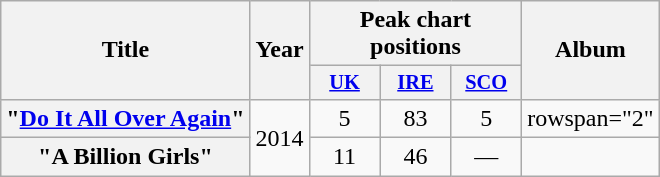<table class="wikitable plainrowheaders" style="text-align:center;">
<tr>
<th scope="col" rowspan="2">Title</th>
<th scope="col" rowspan="2">Year</th>
<th scope="col" colspan="3">Peak chart positions</th>
<th scope="col" rowspan="2">Album</th>
</tr>
<tr>
<th scope="col" style="width:3em;font-size:85%;"><a href='#'>UK</a><br></th>
<th scope="col" style="width:3em;font-size:85%;"><a href='#'>IRE</a><br></th>
<th scope="col" style="width:3em;font-size:85%;"><a href='#'>SCO</a><br></th>
</tr>
<tr>
<th scope="row">"<a href='#'>Do It All Over Again</a>"</th>
<td rowspan="2">2014</td>
<td>5</td>
<td>83</td>
<td>5</td>
<td>rowspan="2" </td>
</tr>
<tr>
<th scope="row">"A Billion Girls"</th>
<td>11</td>
<td>46</td>
<td>—</td>
</tr>
</table>
